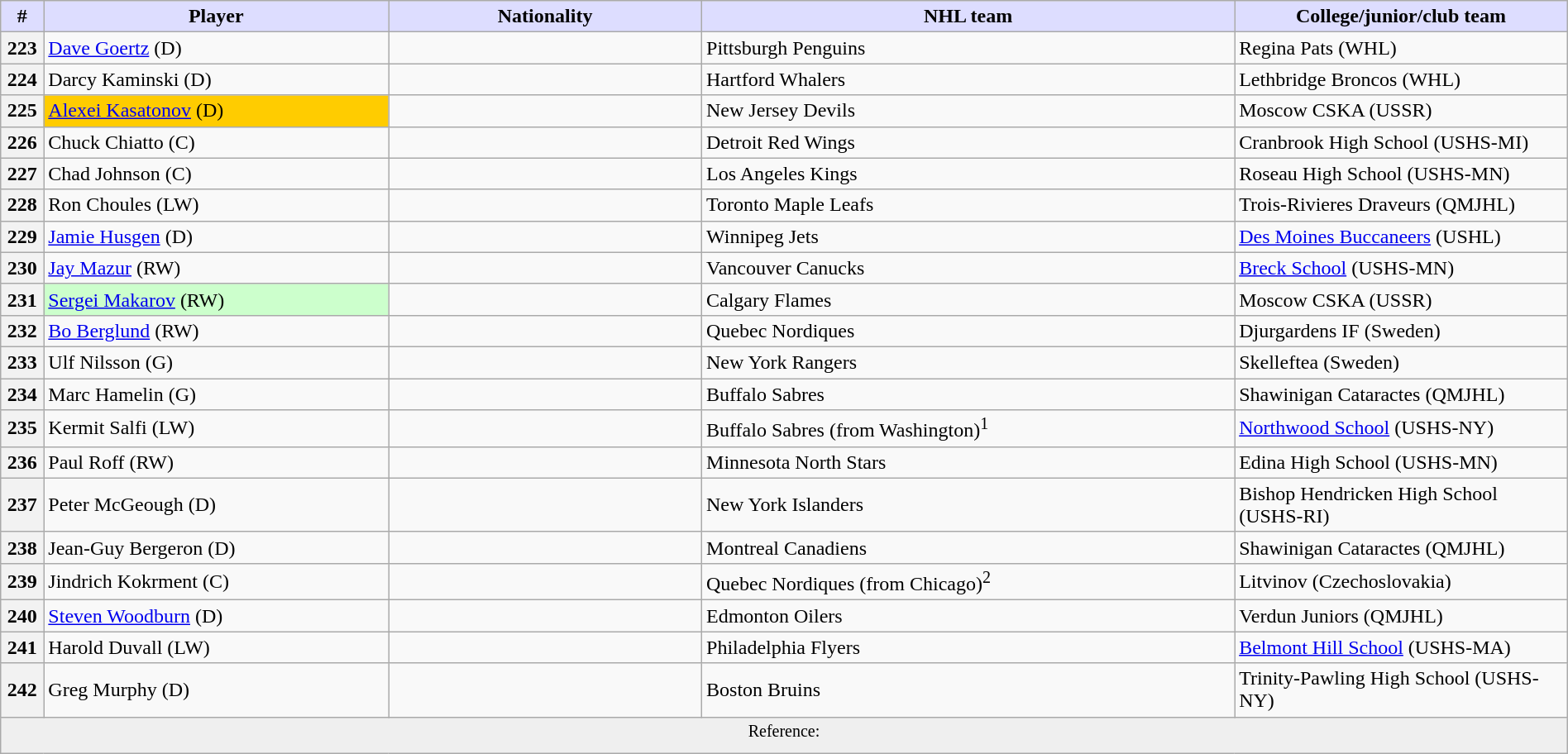<table class="wikitable" style="width: 100%">
<tr>
<th style="background:#ddf; width:2.75%;">#</th>
<th style="background:#ddf; width:22.0%;">Player</th>
<th style="background:#ddf; width:20.0%;">Nationality</th>
<th style="background:#ddf; width:34.0%;">NHL team</th>
<th style="background:#ddf; width:100.0%;">College/junior/club team</th>
</tr>
<tr>
<th>223</th>
<td><a href='#'>Dave Goertz</a> (D)</td>
<td></td>
<td>Pittsburgh Penguins</td>
<td>Regina Pats (WHL)</td>
</tr>
<tr>
<th>224</th>
<td>Darcy Kaminski (D)</td>
<td></td>
<td>Hartford Whalers</td>
<td>Lethbridge Broncos (WHL)</td>
</tr>
<tr>
<th>225</th>
<td style="background:#fc0;"><a href='#'>Alexei Kasatonov</a> (D)</td>
<td></td>
<td>New Jersey Devils</td>
<td>Moscow CSKA (USSR)</td>
</tr>
<tr>
<th>226</th>
<td>Chuck Chiatto (C)</td>
<td></td>
<td>Detroit Red Wings</td>
<td>Cranbrook High School (USHS-MI)</td>
</tr>
<tr>
<th>227</th>
<td>Chad Johnson (C)</td>
<td></td>
<td>Los Angeles Kings</td>
<td>Roseau High School (USHS-MN)</td>
</tr>
<tr>
<th>228</th>
<td>Ron Choules (LW)</td>
<td></td>
<td>Toronto Maple Leafs</td>
<td>Trois-Rivieres Draveurs (QMJHL)</td>
</tr>
<tr>
<th>229</th>
<td><a href='#'>Jamie Husgen</a> (D)</td>
<td></td>
<td>Winnipeg Jets</td>
<td><a href='#'>Des Moines Buccaneers</a> (USHL)</td>
</tr>
<tr>
<th>230</th>
<td><a href='#'>Jay Mazur</a> (RW)</td>
<td></td>
<td>Vancouver Canucks</td>
<td><a href='#'>Breck School</a> (USHS-MN)</td>
</tr>
<tr>
<th>231</th>
<td style="background:#cfc;"><a href='#'>Sergei Makarov</a> (RW)</td>
<td></td>
<td>Calgary Flames</td>
<td>Moscow CSKA (USSR)</td>
</tr>
<tr>
<th>232</th>
<td><a href='#'>Bo Berglund</a> (RW)</td>
<td></td>
<td>Quebec Nordiques</td>
<td>Djurgardens IF (Sweden)</td>
</tr>
<tr>
<th>233</th>
<td>Ulf Nilsson (G)</td>
<td></td>
<td>New York Rangers</td>
<td>Skelleftea (Sweden)</td>
</tr>
<tr>
<th>234</th>
<td>Marc Hamelin (G)</td>
<td></td>
<td>Buffalo Sabres</td>
<td>Shawinigan Cataractes (QMJHL)</td>
</tr>
<tr>
<th>235</th>
<td>Kermit Salfi (LW)</td>
<td></td>
<td>Buffalo Sabres (from Washington)<sup>1</sup></td>
<td><a href='#'>Northwood School</a> (USHS-NY)</td>
</tr>
<tr>
<th>236</th>
<td>Paul Roff (RW)</td>
<td></td>
<td>Minnesota North Stars</td>
<td>Edina High School (USHS-MN)</td>
</tr>
<tr>
<th>237</th>
<td>Peter McGeough (D)</td>
<td></td>
<td>New York Islanders</td>
<td>Bishop Hendricken High School (USHS-RI)</td>
</tr>
<tr>
<th>238</th>
<td>Jean-Guy Bergeron (D)</td>
<td></td>
<td>Montreal Canadiens</td>
<td>Shawinigan Cataractes (QMJHL)</td>
</tr>
<tr>
<th>239</th>
<td>Jindrich Kokrment (C)</td>
<td></td>
<td>Quebec Nordiques (from Chicago)<sup>2</sup></td>
<td>Litvinov (Czechoslovakia)</td>
</tr>
<tr>
<th>240</th>
<td><a href='#'>Steven Woodburn</a> (D)</td>
<td></td>
<td>Edmonton Oilers</td>
<td>Verdun Juniors (QMJHL)</td>
</tr>
<tr>
<th>241</th>
<td>Harold Duvall (LW)</td>
<td></td>
<td>Philadelphia Flyers</td>
<td><a href='#'>Belmont Hill School</a> (USHS-MA)</td>
</tr>
<tr>
<th>242</th>
<td>Greg Murphy (D)</td>
<td></td>
<td>Boston Bruins</td>
<td>Trinity-Pawling High School (USHS-NY)</td>
</tr>
<tr>
<td colspan="6" style="text-align:center; background:#efefef;"><sup>Reference:  </sup></td>
</tr>
</table>
